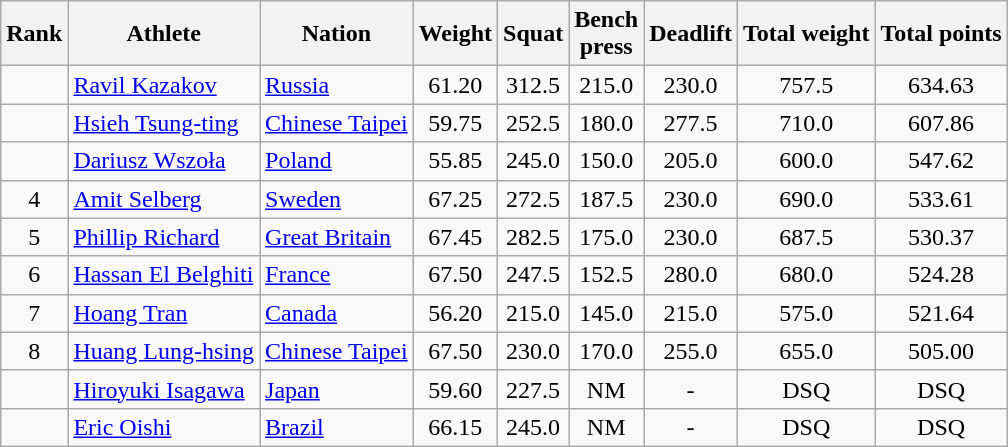<table class="wikitable sortable" style="text-align:center">
<tr>
<th>Rank</th>
<th>Athlete</th>
<th>Nation</th>
<th>Weight</th>
<th>Squat</th>
<th>Bench<br>press</th>
<th>Deadlift</th>
<th>Total weight</th>
<th>Total points</th>
</tr>
<tr>
<td></td>
<td align=left><a href='#'>Ravil Kazakov</a></td>
<td align=left> <a href='#'>Russia</a></td>
<td>61.20</td>
<td>312.5</td>
<td>215.0</td>
<td>230.0</td>
<td>757.5</td>
<td>634.63</td>
</tr>
<tr>
<td></td>
<td align=left><a href='#'>Hsieh Tsung-ting</a></td>
<td align=left> <a href='#'>Chinese Taipei</a></td>
<td>59.75</td>
<td>252.5</td>
<td>180.0</td>
<td>277.5</td>
<td>710.0</td>
<td>607.86</td>
</tr>
<tr>
<td></td>
<td align=left><a href='#'>Dariusz Wszoła</a></td>
<td align=left> <a href='#'>Poland</a></td>
<td>55.85</td>
<td>245.0</td>
<td>150.0</td>
<td>205.0</td>
<td>600.0</td>
<td>547.62</td>
</tr>
<tr>
<td>4</td>
<td align=left><a href='#'>Amit Selberg</a></td>
<td align=left> <a href='#'>Sweden</a></td>
<td>67.25</td>
<td>272.5</td>
<td>187.5</td>
<td>230.0</td>
<td>690.0</td>
<td>533.61</td>
</tr>
<tr>
<td>5</td>
<td align=left><a href='#'>Phillip Richard</a></td>
<td align=left> <a href='#'>Great Britain</a></td>
<td>67.45</td>
<td>282.5</td>
<td>175.0</td>
<td>230.0</td>
<td>687.5</td>
<td>530.37</td>
</tr>
<tr>
<td>6</td>
<td align=left><a href='#'>Hassan El Belghiti</a></td>
<td align=left> <a href='#'>France</a></td>
<td>67.50</td>
<td>247.5</td>
<td>152.5</td>
<td>280.0</td>
<td>680.0</td>
<td>524.28</td>
</tr>
<tr>
<td>7</td>
<td align=left><a href='#'>Hoang Tran</a></td>
<td align=left> <a href='#'>Canada</a></td>
<td>56.20</td>
<td>215.0</td>
<td>145.0</td>
<td>215.0</td>
<td>575.0</td>
<td>521.64</td>
</tr>
<tr>
<td>8</td>
<td align=left><a href='#'>Huang Lung-hsing</a></td>
<td align=left> <a href='#'>Chinese Taipei</a></td>
<td>67.50</td>
<td>230.0</td>
<td>170.0</td>
<td>255.0</td>
<td>655.0</td>
<td>505.00</td>
</tr>
<tr>
<td></td>
<td align=left><a href='#'>Hiroyuki Isagawa</a></td>
<td align=left> <a href='#'>Japan</a></td>
<td>59.60</td>
<td>227.5</td>
<td>NM</td>
<td>-</td>
<td>DSQ</td>
<td>DSQ</td>
</tr>
<tr>
<td></td>
<td align=left><a href='#'>Eric Oishi</a></td>
<td align=left> <a href='#'>Brazil</a></td>
<td>66.15</td>
<td>245.0</td>
<td>NM</td>
<td>-</td>
<td>DSQ</td>
<td>DSQ</td>
</tr>
</table>
